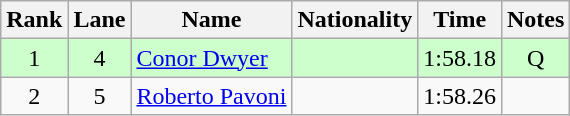<table class="wikitable sortable" style="text-align:center">
<tr>
<th>Rank</th>
<th>Lane</th>
<th>Name</th>
<th>Nationality</th>
<th>Time</th>
<th>Notes</th>
</tr>
<tr bgcolor=ccffcc>
<td>1</td>
<td>4</td>
<td align=left><a href='#'>Conor Dwyer</a></td>
<td align=left></td>
<td>1:58.18</td>
<td>Q</td>
</tr>
<tr>
<td>2</td>
<td>5</td>
<td align=left><a href='#'>Roberto Pavoni</a></td>
<td align=left></td>
<td>1:58.26</td>
<td></td>
</tr>
</table>
